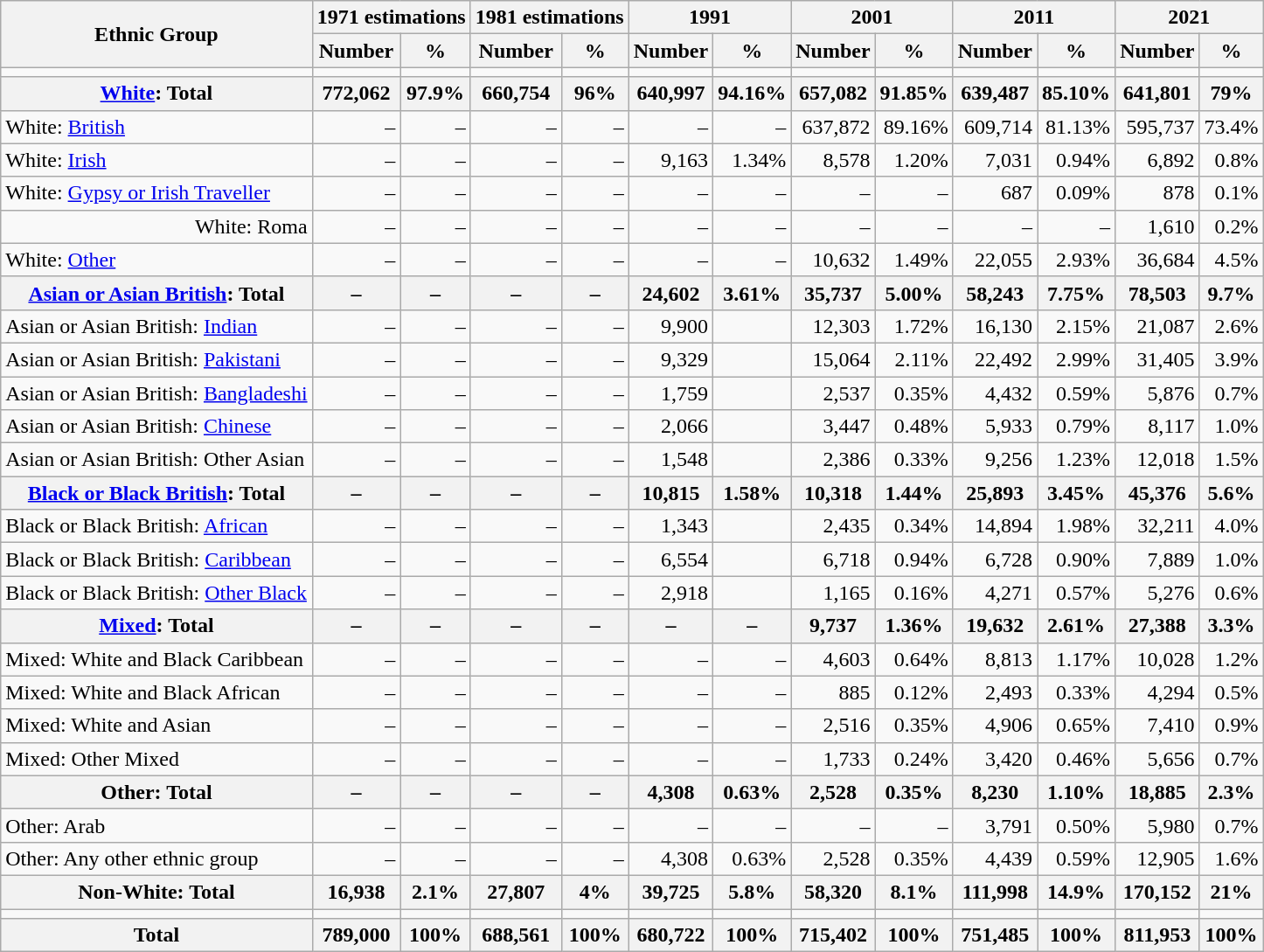<table class="wikitable sortable" style="text-align:right">
<tr>
<th rowspan="2">Ethnic Group</th>
<th colspan="2">1971 estimations</th>
<th colspan="2">1981 estimations</th>
<th colspan="2">1991</th>
<th colspan="2">2001</th>
<th colspan="2">2011</th>
<th colspan="2">2021</th>
</tr>
<tr>
<th>Number</th>
<th>%</th>
<th>Number</th>
<th>%</th>
<th>Number</th>
<th>%</th>
<th>Number</th>
<th>%</th>
<th>Number</th>
<th>%</th>
<th>Number</th>
<th>%</th>
</tr>
<tr>
<td></td>
<td></td>
<td></td>
<td></td>
<td></td>
<td></td>
<td></td>
<td></td>
<td></td>
<td></td>
<td></td>
<td></td>
<td></td>
</tr>
<tr>
<th><a href='#'>White</a>: Total</th>
<th>772,062</th>
<th>97.9%</th>
<th>660,754</th>
<th>96%</th>
<th>640,997</th>
<th>94.16%</th>
<th>657,082</th>
<th>91.85%</th>
<th>639,487</th>
<th>85.10%</th>
<th>641,801</th>
<th>79%</th>
</tr>
<tr>
<td style="text-align:left">White: <a href='#'>British</a></td>
<td>–</td>
<td>–</td>
<td>–</td>
<td>–</td>
<td>–</td>
<td>–</td>
<td>637,872</td>
<td>89.16%</td>
<td>609,714</td>
<td>81.13%</td>
<td>595,737</td>
<td>73.4%</td>
</tr>
<tr>
<td style="text-align:left">White: <a href='#'>Irish</a></td>
<td>–</td>
<td>–</td>
<td>–</td>
<td>–</td>
<td>9,163</td>
<td>1.34%</td>
<td>8,578</td>
<td>1.20%</td>
<td>7,031</td>
<td>0.94%</td>
<td>6,892</td>
<td>0.8%</td>
</tr>
<tr>
<td style="text-align:left">White: <a href='#'>Gypsy or Irish Traveller</a></td>
<td>–</td>
<td>–</td>
<td>–</td>
<td>–</td>
<td>–</td>
<td>–</td>
<td>–</td>
<td>–</td>
<td>687</td>
<td>0.09%</td>
<td>878</td>
<td>0.1%</td>
</tr>
<tr>
<td>White: Roma</td>
<td>–</td>
<td>–</td>
<td>–</td>
<td>–</td>
<td>–</td>
<td>–</td>
<td>–</td>
<td>–</td>
<td>–</td>
<td>–</td>
<td>1,610</td>
<td>0.2%</td>
</tr>
<tr>
<td style="text-align:left">White: <a href='#'>Other</a></td>
<td>–</td>
<td>–</td>
<td>–</td>
<td>–</td>
<td>–</td>
<td>–</td>
<td>10,632</td>
<td>1.49%</td>
<td>22,055</td>
<td>2.93%</td>
<td>36,684</td>
<td>4.5%</td>
</tr>
<tr>
<th><a href='#'>Asian or Asian British</a>: Total</th>
<th>–</th>
<th>–</th>
<th>–</th>
<th>–</th>
<th>24,602</th>
<th>3.61%</th>
<th>35,737</th>
<th>5.00%</th>
<th>58,243</th>
<th>7.75%</th>
<th>78,503</th>
<th>9.7%</th>
</tr>
<tr>
<td style="text-align:left">Asian or Asian British: <a href='#'>Indian</a></td>
<td>–</td>
<td>–</td>
<td>–</td>
<td>–</td>
<td>9,900</td>
<td></td>
<td>12,303</td>
<td>1.72%</td>
<td>16,130</td>
<td>2.15%</td>
<td>21,087</td>
<td>2.6%</td>
</tr>
<tr>
<td style="text-align:left">Asian or Asian British: <a href='#'>Pakistani</a></td>
<td>–</td>
<td>–</td>
<td>–</td>
<td>–</td>
<td>9,329</td>
<td></td>
<td>15,064</td>
<td>2.11%</td>
<td>22,492</td>
<td>2.99%</td>
<td>31,405</td>
<td>3.9%</td>
</tr>
<tr>
<td style="text-align:left">Asian or Asian British: <a href='#'>Bangladeshi</a></td>
<td>–</td>
<td>–</td>
<td>–</td>
<td>–</td>
<td>1,759</td>
<td></td>
<td>2,537</td>
<td>0.35%</td>
<td>4,432</td>
<td>0.59%</td>
<td>5,876</td>
<td>0.7%</td>
</tr>
<tr>
<td style="text-align:left">Asian or Asian British: <a href='#'>Chinese</a></td>
<td>–</td>
<td>–</td>
<td>–</td>
<td>–</td>
<td>2,066</td>
<td></td>
<td>3,447</td>
<td>0.48%</td>
<td>5,933</td>
<td>0.79%</td>
<td>8,117</td>
<td>1.0%</td>
</tr>
<tr>
<td style="text-align:left">Asian or Asian British: Other Asian</td>
<td>–</td>
<td>–</td>
<td>–</td>
<td>–</td>
<td>1,548</td>
<td></td>
<td>2,386</td>
<td>0.33%</td>
<td>9,256</td>
<td>1.23%</td>
<td>12,018</td>
<td>1.5%</td>
</tr>
<tr>
<th><a href='#'>Black or Black British</a>: Total</th>
<th>–</th>
<th>–</th>
<th>–</th>
<th>–</th>
<th>10,815</th>
<th>1.58%</th>
<th>10,318</th>
<th>1.44%</th>
<th>25,893</th>
<th>3.45%</th>
<th>45,376</th>
<th>5.6%</th>
</tr>
<tr>
<td style="text-align:left">Black or Black British: <a href='#'>African</a></td>
<td>–</td>
<td>–</td>
<td>–</td>
<td>–</td>
<td>1,343</td>
<td></td>
<td>2,435</td>
<td>0.34%</td>
<td>14,894</td>
<td>1.98%</td>
<td>32,211</td>
<td>4.0%</td>
</tr>
<tr>
<td style="text-align:left">Black or Black British: <a href='#'>Caribbean</a></td>
<td>–</td>
<td>–</td>
<td>–</td>
<td>–</td>
<td>6,554</td>
<td></td>
<td>6,718</td>
<td>0.94%</td>
<td>6,728</td>
<td>0.90%</td>
<td>7,889</td>
<td>1.0%</td>
</tr>
<tr>
<td style="text-align:left">Black or Black British: <a href='#'>Other Black</a></td>
<td>–</td>
<td>–</td>
<td>–</td>
<td>–</td>
<td>2,918</td>
<td></td>
<td>1,165</td>
<td>0.16%</td>
<td>4,271</td>
<td>0.57%</td>
<td>5,276</td>
<td>0.6%</td>
</tr>
<tr>
<th><a href='#'>Mixed</a>: Total</th>
<th>–</th>
<th>–</th>
<th>–</th>
<th>–</th>
<th>–</th>
<th>–</th>
<th>9,737</th>
<th>1.36%</th>
<th>19,632</th>
<th>2.61%</th>
<th>27,388</th>
<th>3.3%</th>
</tr>
<tr>
<td style="text-align:left">Mixed: White and Black Caribbean</td>
<td>–</td>
<td>–</td>
<td>–</td>
<td>–</td>
<td>–</td>
<td>–</td>
<td>4,603</td>
<td>0.64%</td>
<td>8,813</td>
<td>1.17%</td>
<td>10,028</td>
<td>1.2%</td>
</tr>
<tr>
<td style="text-align:left">Mixed: White and Black African</td>
<td>–</td>
<td>–</td>
<td>–</td>
<td>–</td>
<td>–</td>
<td>–</td>
<td>885</td>
<td>0.12%</td>
<td>2,493</td>
<td>0.33%</td>
<td>4,294</td>
<td>0.5%</td>
</tr>
<tr>
<td style="text-align:left">Mixed: White and Asian</td>
<td>–</td>
<td>–</td>
<td>–</td>
<td>–</td>
<td>–</td>
<td>–</td>
<td>2,516</td>
<td>0.35%</td>
<td>4,906</td>
<td>0.65%</td>
<td>7,410</td>
<td>0.9%</td>
</tr>
<tr>
<td style="text-align:left">Mixed: Other Mixed</td>
<td>–</td>
<td>–</td>
<td>–</td>
<td>–</td>
<td>–</td>
<td>–</td>
<td>1,733</td>
<td>0.24%</td>
<td>3,420</td>
<td>0.46%</td>
<td>5,656</td>
<td>0.7%</td>
</tr>
<tr>
<th>Other: Total</th>
<th>–</th>
<th>–</th>
<th>–</th>
<th>–</th>
<th>4,308</th>
<th>0.63%</th>
<th>2,528</th>
<th>0.35%</th>
<th>8,230</th>
<th>1.10%</th>
<th>18,885</th>
<th>2.3%</th>
</tr>
<tr>
<td style="text-align:left">Other: Arab</td>
<td>–</td>
<td>–</td>
<td>–</td>
<td>–</td>
<td>–</td>
<td>–</td>
<td>–</td>
<td>–</td>
<td>3,791</td>
<td>0.50%</td>
<td>5,980</td>
<td>0.7%</td>
</tr>
<tr>
<td style="text-align:left">Other: Any other ethnic group</td>
<td>–</td>
<td>–</td>
<td>–</td>
<td>–</td>
<td>4,308</td>
<td>0.63%</td>
<td>2,528</td>
<td>0.35%</td>
<td>4,439</td>
<td>0.59%</td>
<td>12,905</td>
<td>1.6%</td>
</tr>
<tr>
<th>Non-White: Total</th>
<th>16,938</th>
<th>2.1%</th>
<th>27,807</th>
<th>4%</th>
<th>39,725</th>
<th>5.8%</th>
<th>58,320</th>
<th>8.1%</th>
<th>111,998</th>
<th>14.9%</th>
<th>170,152</th>
<th>21%</th>
</tr>
<tr>
<td></td>
<td></td>
<td></td>
<td></td>
<td></td>
<td></td>
<td></td>
<td></td>
<td></td>
<td></td>
<td></td>
<td></td>
<td></td>
</tr>
<tr>
<th>Total</th>
<th>789,000</th>
<th>100%</th>
<th>688,561</th>
<th>100%</th>
<th>680,722</th>
<th>100%</th>
<th>715,402</th>
<th>100%</th>
<th>751,485</th>
<th>100%</th>
<th>811,953</th>
<th>100%</th>
</tr>
</table>
